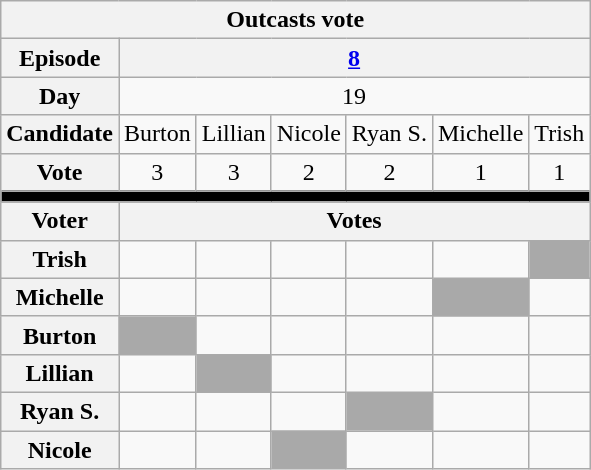<table class="wikitable nowrap" style="text-align:center;">
<tr>
<th colspan="7">Outcasts vote</th>
</tr>
<tr>
<th>Episode</th>
<th colspan="6"><a href='#'>8</a></th>
</tr>
<tr>
<th>Day</th>
<td colspan="6">19</td>
</tr>
<tr>
<th>Candidate</th>
<td>Burton</td>
<td>Lillian</td>
<td>Nicole</td>
<td>Ryan S.</td>
<td>Michelle</td>
<td>Trish</td>
</tr>
<tr>
<th>Vote</th>
<td>3</td>
<td>3</td>
<td>2</td>
<td>2</td>
<td>1</td>
<td>1</td>
</tr>
<tr>
<td style="background-color:black;" colspan="7"></td>
</tr>
<tr>
<th>Voter</th>
<th colspan="6">Votes</th>
</tr>
<tr>
<th>Trish</th>
<td></td>
<td></td>
<td></td>
<td></td>
<td></td>
<td style="background-color:darkgrey;"></td>
</tr>
<tr>
<th>Michelle</th>
<td></td>
<td></td>
<td></td>
<td></td>
<td style="background-color:darkgrey;"></td>
<td></td>
</tr>
<tr>
<th>Burton</th>
<td style="background-color:darkgrey;"></td>
<td></td>
<td></td>
<td></td>
<td></td>
<td></td>
</tr>
<tr>
<th>Lillian</th>
<td></td>
<td style="background-color:darkgrey;"></td>
<td></td>
<td></td>
<td></td>
<td></td>
</tr>
<tr>
<th>Ryan S.</th>
<td></td>
<td></td>
<td></td>
<td style="background-color:darkgrey;"></td>
<td></td>
<td></td>
</tr>
<tr>
<th>Nicole</th>
<td></td>
<td></td>
<td style="background-color:darkgrey;"></td>
<td></td>
<td></td>
<td></td>
</tr>
</table>
